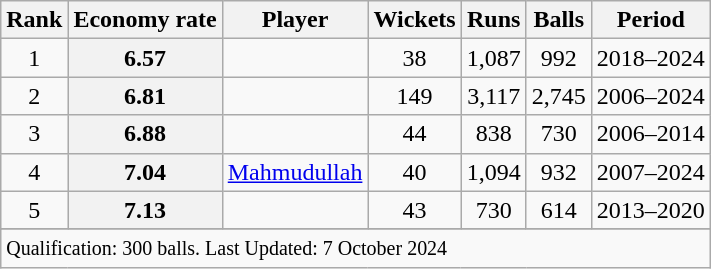<table class="wikitable plainrowheaders sortable">
<tr>
<th scope=col>Rank</th>
<th scope=col>Economy rate</th>
<th scope=col>Player</th>
<th scope=col>Wickets</th>
<th scope=col>Runs</th>
<th scope=col>Balls</th>
<th scope=col>Period</th>
</tr>
<tr>
<td align=center>1</td>
<th scope=row style=text-align:center;>6.57</th>
<td></td>
<td align=center>38</td>
<td align=center>1,087</td>
<td align=center>992</td>
<td>2018–2024</td>
</tr>
<tr>
<td align=center>2</td>
<th scope=row style=text-align:center;>6.81</th>
<td></td>
<td align=center>149</td>
<td align=center>3,117</td>
<td align=center>2,745</td>
<td>2006–2024</td>
</tr>
<tr>
<td align=center>3</td>
<th scope=row style=text-align:center;>6.88</th>
<td></td>
<td align=center>44</td>
<td align=center>838</td>
<td align=center>730</td>
<td>2006–2014</td>
</tr>
<tr>
<td align=center>4</td>
<th scope=row style=text-align:center;>7.04</th>
<td><a href='#'>Mahmudullah</a></td>
<td align=center>40</td>
<td align=center>1,094</td>
<td align=center>932</td>
<td>2007–2024</td>
</tr>
<tr>
<td align=center>5</td>
<th scope=row style=text-align:center;>7.13</th>
<td></td>
<td align=center>43</td>
<td align=center>730</td>
<td align=center>614</td>
<td>2013–2020</td>
</tr>
<tr>
</tr>
<tr class=sortbottom>
<td colspan=7><small>Qualification: 300 balls. Last Updated: 7 October 2024</small></td>
</tr>
</table>
